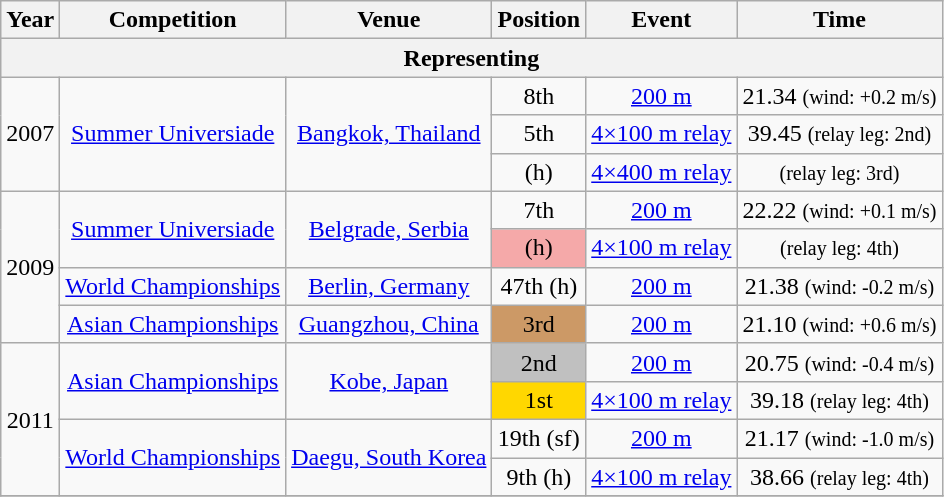<table class="wikitable sortable" style=text-align:center>
<tr>
<th>Year</th>
<th>Competition</th>
<th>Venue</th>
<th>Position</th>
<th>Event</th>
<th>Time</th>
</tr>
<tr>
<th colspan="6">Representing </th>
</tr>
<tr>
<td rowspan=3>2007</td>
<td rowspan=3><a href='#'>Summer Universiade</a></td>
<td rowspan=3><a href='#'>Bangkok, Thailand</a></td>
<td>8th</td>
<td><a href='#'>200 m</a></td>
<td>21.34 <small>(wind: +0.2 m/s)</small></td>
</tr>
<tr>
<td>5th</td>
<td><a href='#'>4×100 m relay</a></td>
<td>39.45 <small>(relay leg: 2nd)</small></td>
</tr>
<tr>
<td> (h)</td>
<td><a href='#'>4×400 m relay</a></td>
<td> <small>(relay leg: 3rd)</small></td>
</tr>
<tr>
<td rowspan=4>2009</td>
<td rowspan=2><a href='#'>Summer Universiade</a></td>
<td rowspan=2><a href='#'>Belgrade, Serbia</a></td>
<td>7th</td>
<td><a href='#'>200 m</a></td>
<td>22.22 <small>(wind: +0.1 m/s)</small></td>
</tr>
<tr>
<td bgcolor=f5a9a9> (h)</td>
<td><a href='#'>4×100 m relay</a></td>
<td> <small>(relay leg: 4th)</small></td>
</tr>
<tr>
<td><a href='#'>World Championships</a></td>
<td><a href='#'>Berlin, Germany</a></td>
<td>47th (h)</td>
<td><a href='#'>200 m</a></td>
<td>21.38 <small>(wind: -0.2 m/s)</small></td>
</tr>
<tr>
<td><a href='#'>Asian Championships</a></td>
<td><a href='#'>Guangzhou, China</a></td>
<td bgcolor="cc9966">3rd</td>
<td><a href='#'>200 m</a></td>
<td>21.10 <small>(wind: +0.6 m/s)</small></td>
</tr>
<tr>
<td rowspan=4>2011</td>
<td rowspan=2><a href='#'>Asian Championships</a></td>
<td rowspan=2><a href='#'>Kobe, Japan</a></td>
<td bgcolor="silver">2nd</td>
<td><a href='#'>200 m</a></td>
<td>20.75 <small>(wind: -0.4 m/s)</small></td>
</tr>
<tr>
<td bgcolor="gold">1st</td>
<td><a href='#'>4×100 m relay</a></td>
<td>39.18 <small>(relay leg: 4th)</small></td>
</tr>
<tr>
<td rowspan=2><a href='#'>World Championships</a></td>
<td rowspan=2><a href='#'>Daegu, South Korea</a></td>
<td>19th (sf)</td>
<td><a href='#'>200 m</a></td>
<td>21.17 <small>(wind: -1.0 m/s)</small></td>
</tr>
<tr>
<td>9th (h)</td>
<td><a href='#'>4×100 m relay</a></td>
<td>38.66 <small>(relay leg: 4th)</small> </td>
</tr>
<tr>
</tr>
</table>
